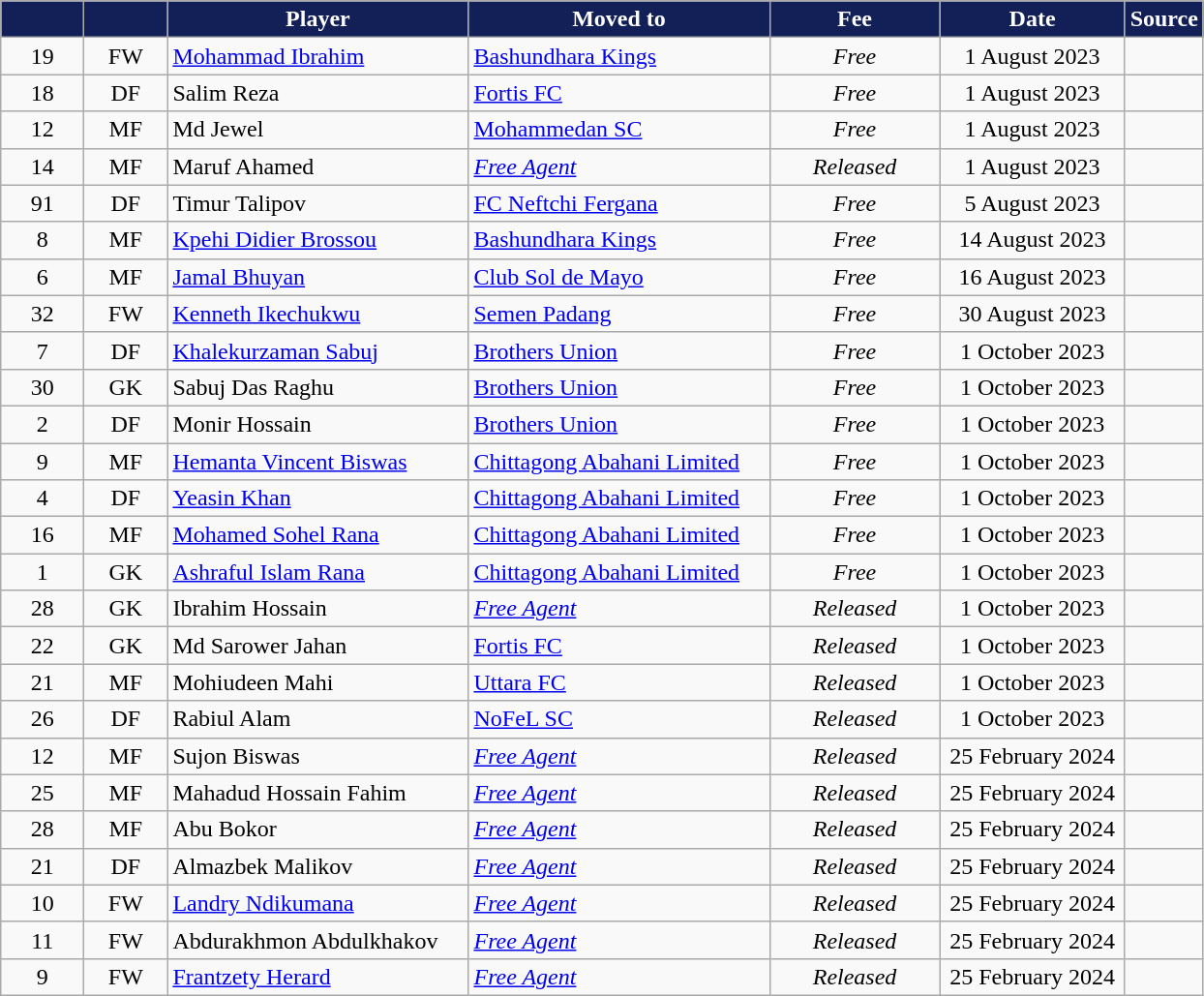<table class="wikitable plainrowheaders sortable" style="text-align:center">
<tr>
<th style="background:#122057; color:white; width:50px;"></th>
<th style="background:#122057; color:white; width:50px;"></th>
<th style="background:#122057; color:white; width:200px;">Player</th>
<th style="background:#122057; color:white; width:200px;">Moved to</th>
<th style="background:#122057; color:white; width:110px;">Fee</th>
<th style="background:#122057; color:white; width:120px;">Date</th>
<th style="background:#122057; color:white; width:25px;">Source</th>
</tr>
<tr>
<td align="center">19</td>
<td align="center">FW</td>
<td align="left"><a href='#'>Mohammad Ibrahim</a></td>
<td align="left"><a href='#'>Bashundhara Kings</a></td>
<td align="center"><em>Free</em></td>
<td>1 August 2023</td>
<td></td>
</tr>
<tr>
<td>18</td>
<td>DF</td>
<td align="left">Salim Reza</td>
<td align="left"><a href='#'>Fortis FC</a></td>
<td><em>Free</em></td>
<td>1 August 2023</td>
<td></td>
</tr>
<tr>
<td>12</td>
<td>MF</td>
<td align="left">Md Jewel</td>
<td align="left"><a href='#'>Mohammedan SC</a></td>
<td><em>Free</em></td>
<td>1 August 2023</td>
<td></td>
</tr>
<tr>
<td>14</td>
<td>MF</td>
<td align="left">Maruf Ahamed</td>
<td align="left"><em><a href='#'>Free Agent</a></em></td>
<td><em>Released</em></td>
<td>1 August 2023</td>
<td></td>
</tr>
<tr>
<td>91</td>
<td>DF</td>
<td align="left"> Timur Talipov</td>
<td align="left"> <a href='#'>FC Neftchi Fergana</a></td>
<td><em>Free</em></td>
<td>5 August 2023</td>
<td></td>
</tr>
<tr>
<td>8</td>
<td>MF</td>
<td align="left"> <a href='#'>Kpehi Didier Brossou</a></td>
<td align="left"><a href='#'>Bashundhara Kings</a></td>
<td><em>Free</em></td>
<td>14 August 2023</td>
<td></td>
</tr>
<tr>
<td>6</td>
<td>MF</td>
<td align="left"><a href='#'>Jamal Bhuyan</a></td>
<td align="left"> <a href='#'>Club Sol de Mayo</a></td>
<td><em>Free</em></td>
<td>16 August 2023</td>
<td></td>
</tr>
<tr>
<td>32</td>
<td>FW</td>
<td align="left"> <a href='#'>Kenneth Ikechukwu</a></td>
<td align="left"> <a href='#'>Semen Padang</a></td>
<td><em>Free</em></td>
<td>30 August 2023</td>
<td></td>
</tr>
<tr>
<td>7</td>
<td>DF</td>
<td align="left"><a href='#'>Khalekurzaman Sabuj</a></td>
<td align="left"><a href='#'>Brothers Union</a></td>
<td><em>Free</em></td>
<td>1 October 2023</td>
<td></td>
</tr>
<tr>
<td>30</td>
<td>GK</td>
<td align="left">Sabuj Das Raghu</td>
<td align="left"><a href='#'>Brothers Union</a></td>
<td><em>Free</em></td>
<td>1 October 2023</td>
<td></td>
</tr>
<tr>
<td>2</td>
<td>DF</td>
<td align="left">Monir Hossain</td>
<td align="left"><a href='#'>Brothers Union</a></td>
<td><em>Free</em></td>
<td>1 October 2023</td>
<td></td>
</tr>
<tr>
<td>9</td>
<td>MF</td>
<td align="left"><a href='#'>Hemanta Vincent Biswas</a></td>
<td align="left"><a href='#'>Chittagong Abahani Limited</a></td>
<td><em>Free</em></td>
<td>1 October 2023</td>
<td></td>
</tr>
<tr>
<td>4</td>
<td>DF</td>
<td align="left"><a href='#'>Yeasin Khan</a></td>
<td align="left"><a href='#'>Chittagong Abahani Limited</a></td>
<td><em>Free</em></td>
<td>1 October 2023</td>
<td></td>
</tr>
<tr>
<td>16</td>
<td>MF</td>
<td align="left"><a href='#'>Mohamed Sohel Rana</a></td>
<td align="left"><a href='#'>Chittagong Abahani Limited</a></td>
<td><em>Free</em></td>
<td>1 October 2023</td>
<td></td>
</tr>
<tr>
<td>1</td>
<td>GK</td>
<td align="left"><a href='#'>Ashraful Islam Rana</a></td>
<td align="left"><a href='#'>Chittagong Abahani Limited</a></td>
<td><em>Free</em></td>
<td>1 October 2023</td>
<td></td>
</tr>
<tr>
<td>28</td>
<td>GK</td>
<td align="left">Ibrahim Hossain</td>
<td align="left"><em><a href='#'>Free Agent</a></em></td>
<td><em>Released</em></td>
<td>1 October 2023</td>
<td></td>
</tr>
<tr>
<td>22</td>
<td>GK</td>
<td align="left">Md Sarower Jahan</td>
<td align="left"><a href='#'>Fortis FC</a></td>
<td><em>Released</em></td>
<td>1 October 2023</td>
<td></td>
</tr>
<tr>
<td>21</td>
<td>MF</td>
<td align="left">Mohiudeen Mahi</td>
<td align="left"><a href='#'>Uttara FC</a></td>
<td><em>Released</em></td>
<td>1 October 2023</td>
<td></td>
</tr>
<tr>
<td>26</td>
<td>DF</td>
<td align="left">Rabiul Alam</td>
<td align="left"><a href='#'>NoFeL SC</a></td>
<td><em>Released</em></td>
<td>1 October 2023</td>
<td></td>
</tr>
<tr>
<td>12</td>
<td>MF</td>
<td align="left">Sujon Biswas</td>
<td align="left"><em><a href='#'>Free Agent</a></em></td>
<td><em>Released</em></td>
<td>25 February 2024</td>
<td></td>
</tr>
<tr>
<td>25</td>
<td>MF</td>
<td align="left">Mahadud Hossain Fahim</td>
<td align="left"><em><a href='#'>Free Agent</a></em></td>
<td><em>Released</em></td>
<td>25 February 2024</td>
<td></td>
</tr>
<tr>
<td>28</td>
<td>MF</td>
<td align="left">Abu Bokor</td>
<td align="left"><em><a href='#'>Free Agent</a></em></td>
<td><em>Released</em></td>
<td>25 February 2024</td>
<td></td>
</tr>
<tr>
<td>21</td>
<td>DF</td>
<td align="left"> Almazbek Malikov</td>
<td align="left"><em><a href='#'>Free Agent</a></em></td>
<td><em>Released</em></td>
<td>25 February 2024</td>
<td></td>
</tr>
<tr>
<td>10</td>
<td>FW</td>
<td align="left"> <a href='#'>Landry Ndikumana</a></td>
<td align="left"><em><a href='#'>Free Agent</a></em></td>
<td><em>Released</em></td>
<td>25 February 2024</td>
<td></td>
</tr>
<tr>
<td>11</td>
<td>FW</td>
<td align="left"> Abdurakhmon Abdulkhakov</td>
<td align="left"><em><a href='#'>Free Agent</a></em></td>
<td><em>Released</em></td>
<td>25 February 2024</td>
<td></td>
</tr>
<tr>
<td>9</td>
<td>FW</td>
<td align="left"> <a href='#'>Frantzety Herard</a></td>
<td align="left"><em><a href='#'>Free Agent</a></em></td>
<td><em>Released</em></td>
<td>25 February 2024</td>
<td></td>
</tr>
</table>
